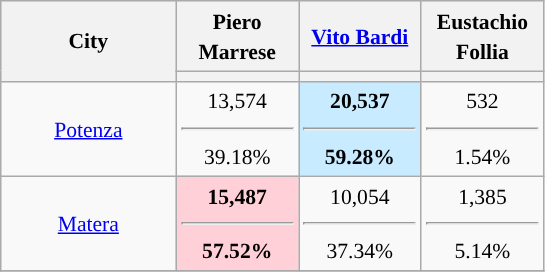<table class="wikitable" style="text-align:center;font-size:90%;line-height:20px">
<tr style="height:30px; background-color:#E9E9E9">
<th style="width:110px;" rowspan="2">City</th>
<th style="width:75px;">Piero Marrese</th>
<th style="width:75px;"><a href='#'>Vito Bardi</a></th>
<th style="width:75px;">Eustachio Follia</th>
</tr>
<tr>
<th style="background:"></th>
<th style="background:"></th>
<th style="background:"></th>
</tr>
<tr>
<td><a href='#'>Potenza</a></td>
<td>13,574 <hr>39.18%</td>
<td style="background:#C8EBFF"><strong>20,537 <hr>59.28%</strong></td>
<td>532 <hr>1.54%</td>
</tr>
<tr>
<td><a href='#'>Matera</a></td>
<td style="background:#FFD0D7"><strong>15,487 <hr>57.52%</strong></td>
<td>10,054 <hr>37.34%</td>
<td>1,385 <hr>5.14%</td>
</tr>
<tr>
</tr>
</table>
